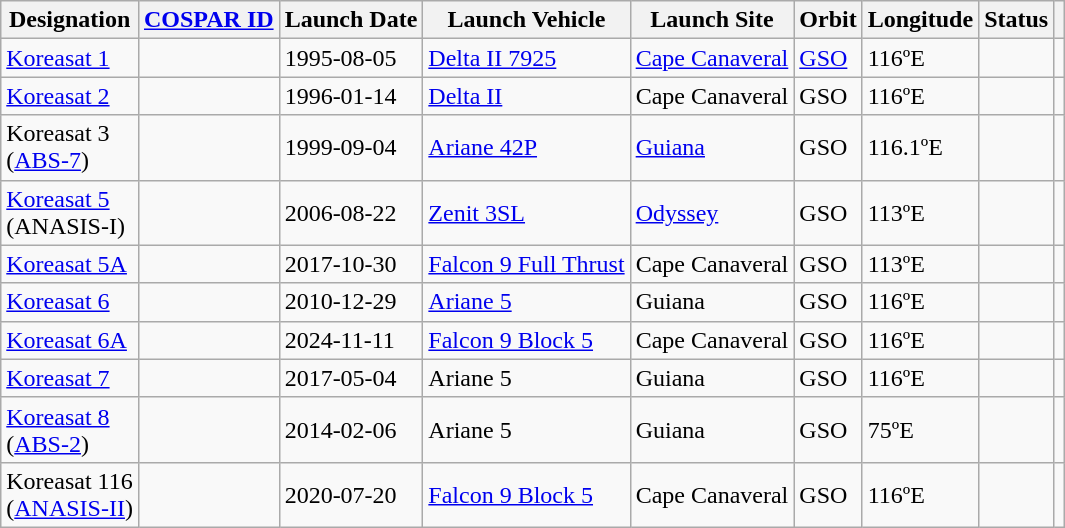<table class="wikitable">
<tr>
<th>Designation</th>
<th><a href='#'>COSPAR ID</a></th>
<th>Launch Date</th>
<th>Launch Vehicle</th>
<th>Launch Site</th>
<th>Orbit</th>
<th>Longitude</th>
<th>Status</th>
<th></th>
</tr>
<tr>
<td><a href='#'>Koreasat 1</a></td>
<td></td>
<td>1995-08-05</td>
<td><a href='#'>Delta II 7925</a></td>
<td><a href='#'>Cape Canaveral</a></td>
<td><a href='#'>GSO</a></td>
<td>116ºE</td>
<td></td>
<td></td>
</tr>
<tr>
<td><a href='#'>Koreasat 2</a></td>
<td></td>
<td>1996-01-14</td>
<td><a href='#'>Delta II</a></td>
<td>Cape Canaveral</td>
<td>GSO</td>
<td>116ºE</td>
<td></td>
<td></td>
</tr>
<tr>
<td>Koreasat 3<br>(<a href='#'>ABS-7</a>)</td>
<td></td>
<td>1999-09-04</td>
<td><a href='#'>Ariane&nbsp;42P</a></td>
<td><a href='#'>Guiana</a></td>
<td>GSO</td>
<td>116.1ºE</td>
<td></td>
<td></td>
</tr>
<tr>
<td><a href='#'>Koreasat 5</a><br>(ANASIS-I)</td>
<td></td>
<td>2006-08-22</td>
<td><a href='#'>Zenit 3SL</a></td>
<td><a href='#'>Odyssey</a></td>
<td>GSO</td>
<td>113ºE</td>
<td></td>
<td></td>
</tr>
<tr>
<td><a href='#'>Koreasat 5A</a></td>
<td></td>
<td>2017-10-30</td>
<td><a href='#'>Falcon 9 Full Thrust</a></td>
<td>Cape Canaveral</td>
<td>GSO</td>
<td>113ºE</td>
<td></td>
<td></td>
</tr>
<tr>
<td><a href='#'>Koreasat 6</a></td>
<td></td>
<td>2010-12-29</td>
<td><a href='#'>Ariane 5</a></td>
<td>Guiana</td>
<td>GSO</td>
<td>116ºE</td>
<td></td>
<td></td>
</tr>
<tr>
<td><a href='#'>Koreasat 6A</a></td>
<td></td>
<td>2024-11-11</td>
<td><a href='#'>Falcon&nbsp;9 Block 5</a></td>
<td>Cape Canaveral</td>
<td>GSO</td>
<td>116ºE</td>
<td></td>
<td></td>
</tr>
<tr>
<td><a href='#'>Koreasat 7</a></td>
<td></td>
<td>2017-05-04</td>
<td>Ariane 5</td>
<td>Guiana</td>
<td>GSO</td>
<td>116ºE</td>
<td></td>
<td></td>
</tr>
<tr>
<td><a href='#'>Koreasat 8</a><br>(<a href='#'>ABS-2</a>)</td>
<td></td>
<td>2014-02-06</td>
<td>Ariane 5</td>
<td>Guiana</td>
<td>GSO</td>
<td>75ºE</td>
<td></td>
<td></td>
</tr>
<tr>
<td>Koreasat 116<br>(<a href='#'>ANASIS-II</a>)</td>
<td></td>
<td>2020-07-20</td>
<td><a href='#'>Falcon 9 Block 5</a></td>
<td>Cape Canaveral</td>
<td>GSO</td>
<td>116ºE</td>
<td></td>
<td></td>
</tr>
</table>
